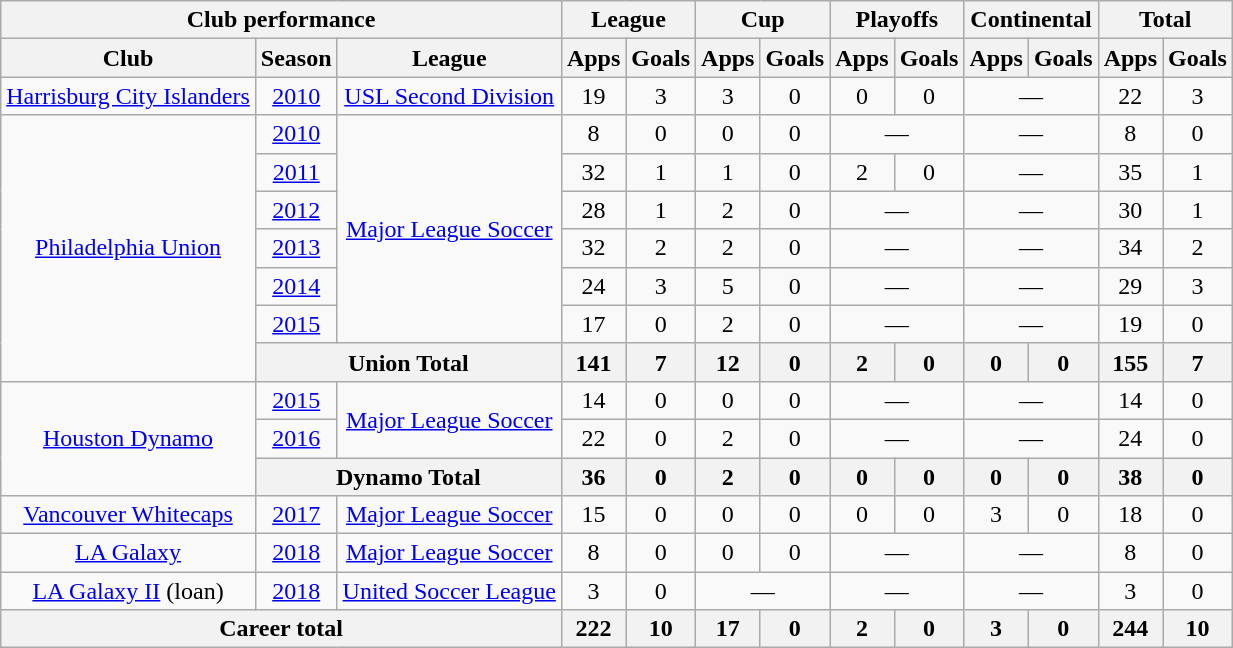<table class="wikitable" style="text-align:center">
<tr>
<th colspan="3">Club performance</th>
<th colspan="2">League</th>
<th colspan="2">Cup</th>
<th colspan="2">Playoffs</th>
<th colspan="2">Continental</th>
<th colspan="2">Total</th>
</tr>
<tr>
<th>Club</th>
<th>Season</th>
<th>League</th>
<th>Apps</th>
<th>Goals</th>
<th>Apps</th>
<th>Goals</th>
<th>Apps</th>
<th>Goals</th>
<th>Apps</th>
<th>Goals</th>
<th>Apps</th>
<th>Goals</th>
</tr>
<tr>
<td><a href='#'>Harrisburg City Islanders</a></td>
<td><a href='#'>2010</a></td>
<td><a href='#'>USL Second Division</a></td>
<td>19</td>
<td>3</td>
<td>3</td>
<td>0</td>
<td>0</td>
<td>0</td>
<td colspan="2">—</td>
<td>22</td>
<td>3</td>
</tr>
<tr>
<td rowspan="7"><a href='#'>Philadelphia Union</a></td>
<td><a href='#'>2010</a></td>
<td rowspan="6"><a href='#'>Major League Soccer</a></td>
<td>8</td>
<td>0</td>
<td>0</td>
<td>0</td>
<td colspan="2">—</td>
<td colspan="2">—</td>
<td>8</td>
<td>0</td>
</tr>
<tr>
<td><a href='#'>2011</a></td>
<td>32</td>
<td>1</td>
<td>1</td>
<td>0</td>
<td>2</td>
<td>0</td>
<td colspan="2">—</td>
<td>35</td>
<td>1</td>
</tr>
<tr>
<td><a href='#'>2012</a></td>
<td>28</td>
<td>1</td>
<td>2</td>
<td>0</td>
<td colspan="2">—</td>
<td colspan="2">—</td>
<td>30</td>
<td>1</td>
</tr>
<tr>
<td><a href='#'>2013</a></td>
<td>32</td>
<td>2</td>
<td>2</td>
<td>0</td>
<td colspan="2">—</td>
<td colspan="2">—</td>
<td>34</td>
<td>2</td>
</tr>
<tr>
<td><a href='#'>2014</a></td>
<td>24</td>
<td>3</td>
<td>5</td>
<td>0</td>
<td colspan="2">—</td>
<td colspan="2">—</td>
<td>29</td>
<td>3</td>
</tr>
<tr>
<td><a href='#'>2015</a></td>
<td>17</td>
<td>0</td>
<td>2</td>
<td>0</td>
<td colspan="2">—</td>
<td colspan="2">—</td>
<td>19</td>
<td>0</td>
</tr>
<tr>
<th colspan="2">Union Total</th>
<th>141</th>
<th>7</th>
<th>12</th>
<th>0</th>
<th>2</th>
<th>0</th>
<th>0</th>
<th>0</th>
<th>155</th>
<th>7</th>
</tr>
<tr>
<td rowspan="3"><a href='#'>Houston Dynamo</a></td>
<td><a href='#'>2015</a></td>
<td rowspan="2"><a href='#'>Major League Soccer</a></td>
<td>14</td>
<td>0</td>
<td>0</td>
<td>0</td>
<td colspan="2">—</td>
<td colspan="2">—</td>
<td>14</td>
<td>0</td>
</tr>
<tr>
<td><a href='#'>2016</a></td>
<td>22</td>
<td>0</td>
<td>2</td>
<td>0</td>
<td colspan="2">—</td>
<td colspan="2">—</td>
<td>24</td>
<td>0</td>
</tr>
<tr>
<th colspan="2">Dynamo Total</th>
<th>36</th>
<th>0</th>
<th>2</th>
<th>0</th>
<th>0</th>
<th>0</th>
<th>0</th>
<th>0</th>
<th>38</th>
<th>0</th>
</tr>
<tr>
<td><a href='#'>Vancouver Whitecaps</a></td>
<td><a href='#'>2017</a></td>
<td><a href='#'>Major League Soccer</a></td>
<td>15</td>
<td>0</td>
<td>0</td>
<td>0</td>
<td>0</td>
<td>0</td>
<td>3</td>
<td>0</td>
<td>18</td>
<td>0</td>
</tr>
<tr>
<td><a href='#'>LA Galaxy</a></td>
<td><a href='#'>2018</a></td>
<td><a href='#'>Major League Soccer</a></td>
<td>8</td>
<td>0</td>
<td>0</td>
<td>0</td>
<td colspan="2">—</td>
<td colspan="2">—</td>
<td>8</td>
<td>0</td>
</tr>
<tr>
<td><a href='#'>LA Galaxy II</a> (loan)</td>
<td><a href='#'>2018</a></td>
<td><a href='#'>United Soccer League</a></td>
<td>3</td>
<td>0</td>
<td colspan="2">—</td>
<td colspan="2">—</td>
<td colspan="2">—</td>
<td>3</td>
<td>0</td>
</tr>
<tr>
<th colspan="3">Career total</th>
<th>222</th>
<th>10</th>
<th>17</th>
<th>0</th>
<th>2</th>
<th>0</th>
<th>3</th>
<th>0</th>
<th>244</th>
<th>10</th>
</tr>
</table>
